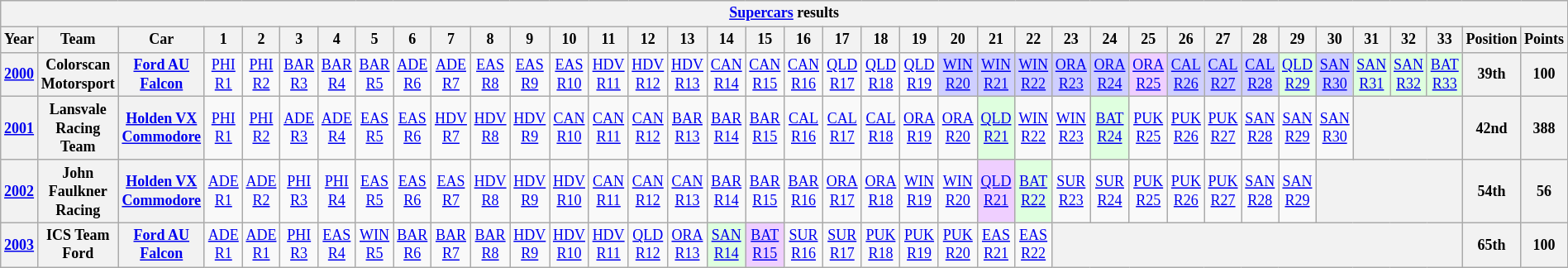<table class="wikitable" style="text-align:center; font-size:75%">
<tr>
<th colspan=45><a href='#'>Supercars</a> results</th>
</tr>
<tr>
<th>Year</th>
<th>Team</th>
<th>Car</th>
<th>1</th>
<th>2</th>
<th>3</th>
<th>4</th>
<th>5</th>
<th>6</th>
<th>7</th>
<th>8</th>
<th>9</th>
<th>10</th>
<th>11</th>
<th>12</th>
<th>13</th>
<th>14</th>
<th>15</th>
<th>16</th>
<th>17</th>
<th>18</th>
<th>19</th>
<th>20</th>
<th>21</th>
<th>22</th>
<th>23</th>
<th>24</th>
<th>25</th>
<th>26</th>
<th>27</th>
<th>28</th>
<th>29</th>
<th>30</th>
<th>31</th>
<th>32</th>
<th>33</th>
<th>Position</th>
<th>Points</th>
</tr>
<tr>
<th><a href='#'>2000</a></th>
<th>Colorscan Motorsport</th>
<th><a href='#'>Ford AU Falcon</a></th>
<td><a href='#'>PHI<br>R1</a></td>
<td><a href='#'>PHI<br>R2</a></td>
<td><a href='#'>BAR<br>R3</a></td>
<td><a href='#'>BAR<br>R4</a></td>
<td><a href='#'>BAR<br>R5</a></td>
<td><a href='#'>ADE<br>R6</a></td>
<td><a href='#'>ADE<br>R7</a></td>
<td><a href='#'>EAS<br>R8</a></td>
<td><a href='#'>EAS<br>R9</a></td>
<td><a href='#'>EAS<br>R10</a></td>
<td><a href='#'>HDV<br>R11</a></td>
<td><a href='#'>HDV<br>R12</a></td>
<td><a href='#'>HDV<br>R13</a></td>
<td><a href='#'>CAN<br>R14</a></td>
<td><a href='#'>CAN<br>R15</a></td>
<td><a href='#'>CAN<br>R16</a></td>
<td><a href='#'>QLD<br>R17</a></td>
<td><a href='#'>QLD<br>R18</a></td>
<td><a href='#'>QLD<br>R19</a></td>
<td style=background:#cfcfff><a href='#'>WIN<br>R20</a><br></td>
<td style=background:#cfcfff><a href='#'>WIN<br>R21</a><br></td>
<td style=background:#cfcfff><a href='#'>WIN<br>R22</a><br></td>
<td style=background:#cfcfff><a href='#'>ORA<br>R23</a><br></td>
<td style=background:#cfcfff><a href='#'>ORA<br>R24</a><br></td>
<td style=background:#efcfff><a href='#'>ORA<br>R25</a><br></td>
<td style=background:#cfcfff><a href='#'>CAL<br>R26</a><br></td>
<td style=background:#cfcfff><a href='#'>CAL<br>R27</a><br></td>
<td style=background:#cfcfff><a href='#'>CAL<br>R28</a><br></td>
<td style=background:#dfffdf><a href='#'>QLD<br>R29</a><br></td>
<td style=background:#cfcfff><a href='#'>SAN<br>R30</a><br></td>
<td style=background:#dfffdf><a href='#'>SAN<br>R31</a><br></td>
<td style=background:#dfffdf><a href='#'>SAN<br>R32</a><br></td>
<td style=background:#dfffdf><a href='#'>BAT<br>R33</a><br></td>
<th>39th</th>
<th>100</th>
</tr>
<tr>
<th><a href='#'>2001</a></th>
<th>Lansvale Racing Team</th>
<th><a href='#'>Holden VX Commodore</a></th>
<td><a href='#'>PHI<br>R1</a></td>
<td><a href='#'>PHI<br>R2</a></td>
<td><a href='#'>ADE<br>R3</a></td>
<td><a href='#'>ADE<br>R4</a></td>
<td><a href='#'>EAS<br>R5</a></td>
<td><a href='#'>EAS<br>R6</a></td>
<td><a href='#'>HDV<br>R7</a></td>
<td><a href='#'>HDV<br>R8</a></td>
<td><a href='#'>HDV<br>R9</a></td>
<td><a href='#'>CAN<br>R10</a></td>
<td><a href='#'>CAN<br>R11</a></td>
<td><a href='#'>CAN<br>R12</a></td>
<td><a href='#'>BAR<br>R13</a></td>
<td><a href='#'>BAR<br>R14</a></td>
<td><a href='#'>BAR<br>R15</a></td>
<td><a href='#'>CAL<br>R16</a></td>
<td><a href='#'>CAL<br>R17</a></td>
<td><a href='#'>CAL<br>R18</a></td>
<td><a href='#'>ORA<br>R19</a></td>
<td><a href='#'>ORA<br>R20</a></td>
<td style=background:#dfffdf><a href='#'>QLD<br>R21</a><br></td>
<td><a href='#'>WIN<br>R22</a></td>
<td><a href='#'>WIN<br>R23</a></td>
<td style=background:#dfffdf><a href='#'>BAT<br>R24</a><br></td>
<td><a href='#'>PUK<br>R25</a></td>
<td><a href='#'>PUK<br>R26</a></td>
<td><a href='#'>PUK<br>R27</a></td>
<td><a href='#'>SAN<br>R28</a></td>
<td><a href='#'>SAN<br>R29</a></td>
<td><a href='#'>SAN<br>R30</a></td>
<th colspan=3></th>
<th>42nd</th>
<th>388</th>
</tr>
<tr>
<th><a href='#'>2002</a></th>
<th>John Faulkner Racing</th>
<th><a href='#'>Holden VX Commodore</a></th>
<td><a href='#'>ADE<br>R1</a></td>
<td><a href='#'>ADE<br>R2</a></td>
<td><a href='#'>PHI<br>R3</a></td>
<td><a href='#'>PHI<br>R4</a></td>
<td><a href='#'>EAS<br>R5</a></td>
<td><a href='#'>EAS<br>R6</a></td>
<td><a href='#'>EAS<br>R7</a></td>
<td><a href='#'>HDV<br>R8</a></td>
<td><a href='#'>HDV<br>R9</a></td>
<td><a href='#'>HDV<br>R10</a></td>
<td><a href='#'>CAN<br>R11</a></td>
<td><a href='#'>CAN<br>R12</a></td>
<td><a href='#'>CAN<br>R13</a></td>
<td><a href='#'>BAR<br>R14</a></td>
<td><a href='#'>BAR<br>R15</a></td>
<td><a href='#'>BAR<br>R16</a></td>
<td><a href='#'>ORA<br>R17</a></td>
<td><a href='#'>ORA<br>R18</a></td>
<td><a href='#'>WIN<br>R19</a></td>
<td><a href='#'>WIN<br>R20</a></td>
<td style=background:#efcfff><a href='#'>QLD<br>R21</a><br></td>
<td style=background:#dfffdf><a href='#'>BAT<br>R22</a><br></td>
<td><a href='#'>SUR<br>R23</a></td>
<td><a href='#'>SUR<br>R24</a></td>
<td><a href='#'>PUK<br>R25</a></td>
<td><a href='#'>PUK<br>R26</a></td>
<td><a href='#'>PUK<br>R27</a></td>
<td><a href='#'>SAN<br>R28</a></td>
<td><a href='#'>SAN<br>R29</a></td>
<th colspan=4></th>
<th>54th</th>
<th>56</th>
</tr>
<tr>
<th><a href='#'>2003</a></th>
<th>ICS Team Ford</th>
<th><a href='#'>Ford AU Falcon</a></th>
<td><a href='#'>ADE<br>R1</a></td>
<td><a href='#'>ADE<br>R1</a></td>
<td><a href='#'>PHI<br>R3</a></td>
<td><a href='#'>EAS<br>R4</a></td>
<td><a href='#'>WIN<br>R5</a></td>
<td><a href='#'>BAR<br>R6</a></td>
<td><a href='#'>BAR<br>R7</a></td>
<td><a href='#'>BAR<br>R8</a></td>
<td><a href='#'>HDV<br>R9</a></td>
<td><a href='#'>HDV<br>R10</a></td>
<td><a href='#'>HDV<br>R11</a></td>
<td><a href='#'>QLD<br>R12</a></td>
<td><a href='#'>ORA<br>R13</a></td>
<td style=background:#dfffdf><a href='#'>SAN<br>R14</a><br></td>
<td style=background:#efcfff><a href='#'>BAT<br>R15</a><br></td>
<td><a href='#'>SUR<br>R16</a></td>
<td><a href='#'>SUR<br>R17</a></td>
<td><a href='#'>PUK<br>R18</a></td>
<td><a href='#'>PUK<br>R19</a></td>
<td><a href='#'>PUK<br>R20</a></td>
<td><a href='#'>EAS<br>R21</a></td>
<td><a href='#'>EAS<br>R22</a></td>
<th colspan=11></th>
<th>65th</th>
<th>100</th>
</tr>
</table>
